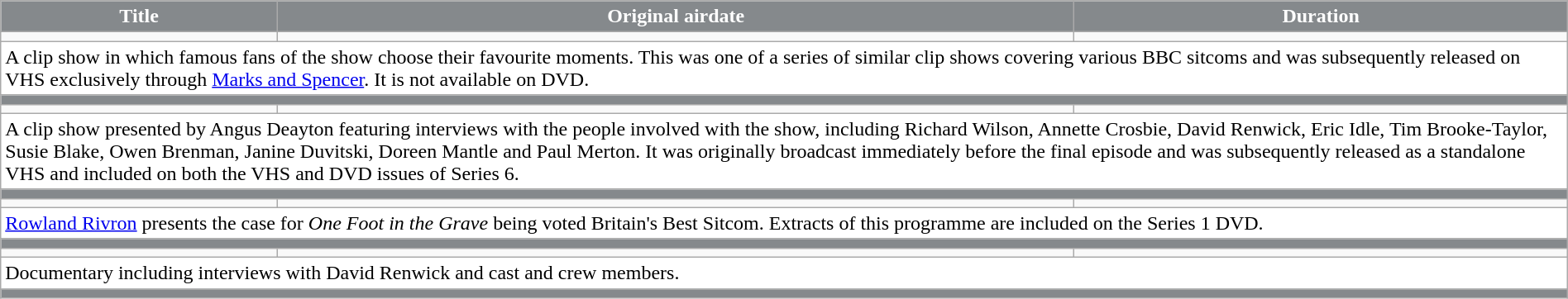<table class="wikitable" style="width:100%;">
<tr>
<th style="background:#85898C; color:#fff;">Title</th>
<th style="background:#85898C; color:#fff;">Original airdate</th>
<th style="background:#85898C; color:#fff;">Duration</th>
</tr>
<tr>
<td></td>
<td></td>
<td></td>
</tr>
<tr style="background:#fff; height:1px;">
<td colspan="4">A clip show in which famous fans of the show choose their favourite moments. This was one of a series of similar clip shows covering various BBC sitcoms and was subsequently released on VHS exclusively through <a href='#'>Marks and Spencer</a>. It is not available on DVD.</td>
</tr>
<tr style="background:#85898C; height:1px">
<td colspan="4"></td>
</tr>
<tr>
<td></td>
<td></td>
<td></td>
</tr>
<tr style="background:#fff; height:1px;">
<td colspan="4">A clip show presented by Angus Deayton featuring interviews with the people involved with the show, including Richard Wilson, Annette Crosbie, David Renwick, Eric Idle, Tim Brooke-Taylor, Susie Blake, Owen Brenman, Janine Duvitski, Doreen Mantle and Paul Merton. It was originally broadcast immediately before the final episode and was subsequently released as a standalone VHS and included on both the VHS and DVD issues of Series 6.</td>
</tr>
<tr style="background:#85898C; height:1px">
<td colspan="4"></td>
</tr>
<tr>
<td></td>
<td></td>
<td></td>
</tr>
<tr style="background:#fff; height:1px;">
<td colspan="4"><a href='#'>Rowland Rivron</a> presents the case for <em>One Foot in the Grave</em> being voted Britain's Best Sitcom. Extracts of this programme are included on the Series 1 DVD.</td>
</tr>
<tr style="background:#85898C; height:1px">
<td colspan="4"></td>
</tr>
<tr>
<td></td>
<td></td>
<td></td>
</tr>
<tr style="background:#fff; height:1px;">
<td colspan="4">Documentary including interviews with David Renwick and cast and crew members.</td>
</tr>
<tr style="background:#85898C; height:1px">
<td colspan="4"></td>
</tr>
</table>
